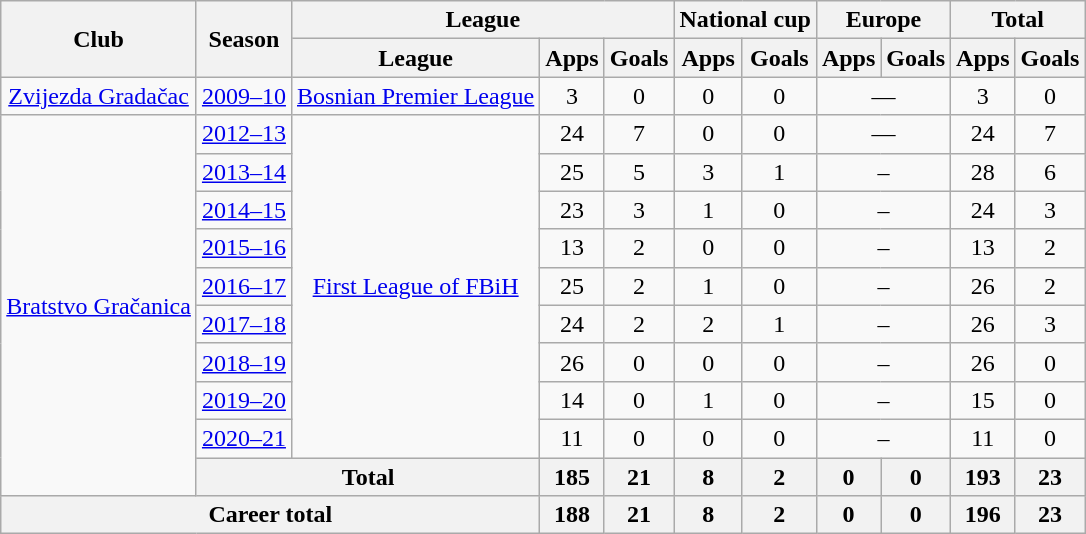<table class="wikitable" style="text-align:center">
<tr>
<th rowspan="2">Club</th>
<th rowspan="2">Season</th>
<th colspan="3">League</th>
<th colspan="2">National cup</th>
<th colspan="2">Europe</th>
<th colspan="2">Total</th>
</tr>
<tr>
<th>League</th>
<th>Apps</th>
<th>Goals</th>
<th>Apps</th>
<th>Goals</th>
<th>Apps</th>
<th>Goals</th>
<th>Apps</th>
<th>Goals</th>
</tr>
<tr>
<td><a href='#'>Zvijezda Gradačac</a></td>
<td><a href='#'>2009–10</a></td>
<td><a href='#'>Bosnian Premier League</a></td>
<td>3</td>
<td>0</td>
<td>0</td>
<td>0</td>
<td colspan="2">—</td>
<td>3</td>
<td>0</td>
</tr>
<tr>
<td rowspan="10"><a href='#'>Bratstvo Gračanica</a></td>
<td><a href='#'>2012–13</a></td>
<td rowspan="9"><a href='#'>First League of FBiH</a></td>
<td>24</td>
<td>7</td>
<td>0</td>
<td>0</td>
<td colspan="2">—</td>
<td>24</td>
<td>7</td>
</tr>
<tr>
<td><a href='#'>2013–14</a></td>
<td>25</td>
<td>5</td>
<td>3</td>
<td>1</td>
<td colspan="2">–</td>
<td>28</td>
<td>6</td>
</tr>
<tr>
<td><a href='#'>2014–15</a></td>
<td>23</td>
<td>3</td>
<td>1</td>
<td>0</td>
<td colspan="2">–</td>
<td>24</td>
<td>3</td>
</tr>
<tr>
<td><a href='#'>2015–16</a></td>
<td>13</td>
<td>2</td>
<td>0</td>
<td>0</td>
<td colspan="2">–</td>
<td>13</td>
<td>2</td>
</tr>
<tr>
<td><a href='#'>2016–17</a></td>
<td>25</td>
<td>2</td>
<td>1</td>
<td>0</td>
<td colspan="2">–</td>
<td>26</td>
<td>2</td>
</tr>
<tr>
<td><a href='#'>2017–18</a></td>
<td>24</td>
<td>2</td>
<td>2</td>
<td>1</td>
<td colspan="2">–</td>
<td>26</td>
<td>3</td>
</tr>
<tr>
<td><a href='#'>2018–19</a></td>
<td>26</td>
<td>0</td>
<td>0</td>
<td>0</td>
<td colspan="2">–</td>
<td>26</td>
<td>0</td>
</tr>
<tr>
<td><a href='#'>2019–20</a></td>
<td>14</td>
<td>0</td>
<td>1</td>
<td>0</td>
<td colspan="2">–</td>
<td>15</td>
<td>0</td>
</tr>
<tr>
<td><a href='#'>2020–21</a></td>
<td>11</td>
<td>0</td>
<td>0</td>
<td>0</td>
<td colspan="2">–</td>
<td>11</td>
<td>0</td>
</tr>
<tr>
<th colspan="2">Total</th>
<th>185</th>
<th>21</th>
<th>8</th>
<th>2</th>
<th>0</th>
<th>0</th>
<th>193</th>
<th>23</th>
</tr>
<tr>
<th colspan="3">Career total</th>
<th>188</th>
<th>21</th>
<th>8</th>
<th>2</th>
<th>0</th>
<th>0</th>
<th>196</th>
<th>23</th>
</tr>
</table>
